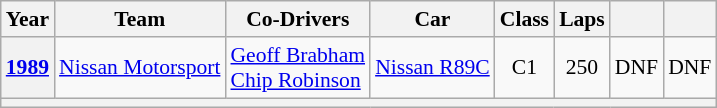<table class="wikitable" style="text-align:center; font-size:90%">
<tr>
<th>Year</th>
<th>Team</th>
<th>Co-Drivers</th>
<th>Car</th>
<th>Class</th>
<th>Laps</th>
<th></th>
<th></th>
</tr>
<tr>
<th><a href='#'>1989</a></th>
<td align="left"> <a href='#'>Nissan Motorsport</a></td>
<td align="left"> <a href='#'>Geoff Brabham</a><br> <a href='#'>Chip Robinson</a></td>
<td align="left"><a href='#'>Nissan R89C</a></td>
<td>C1</td>
<td>250</td>
<td>DNF</td>
<td>DNF</td>
</tr>
<tr>
<th colspan="8"></th>
</tr>
</table>
